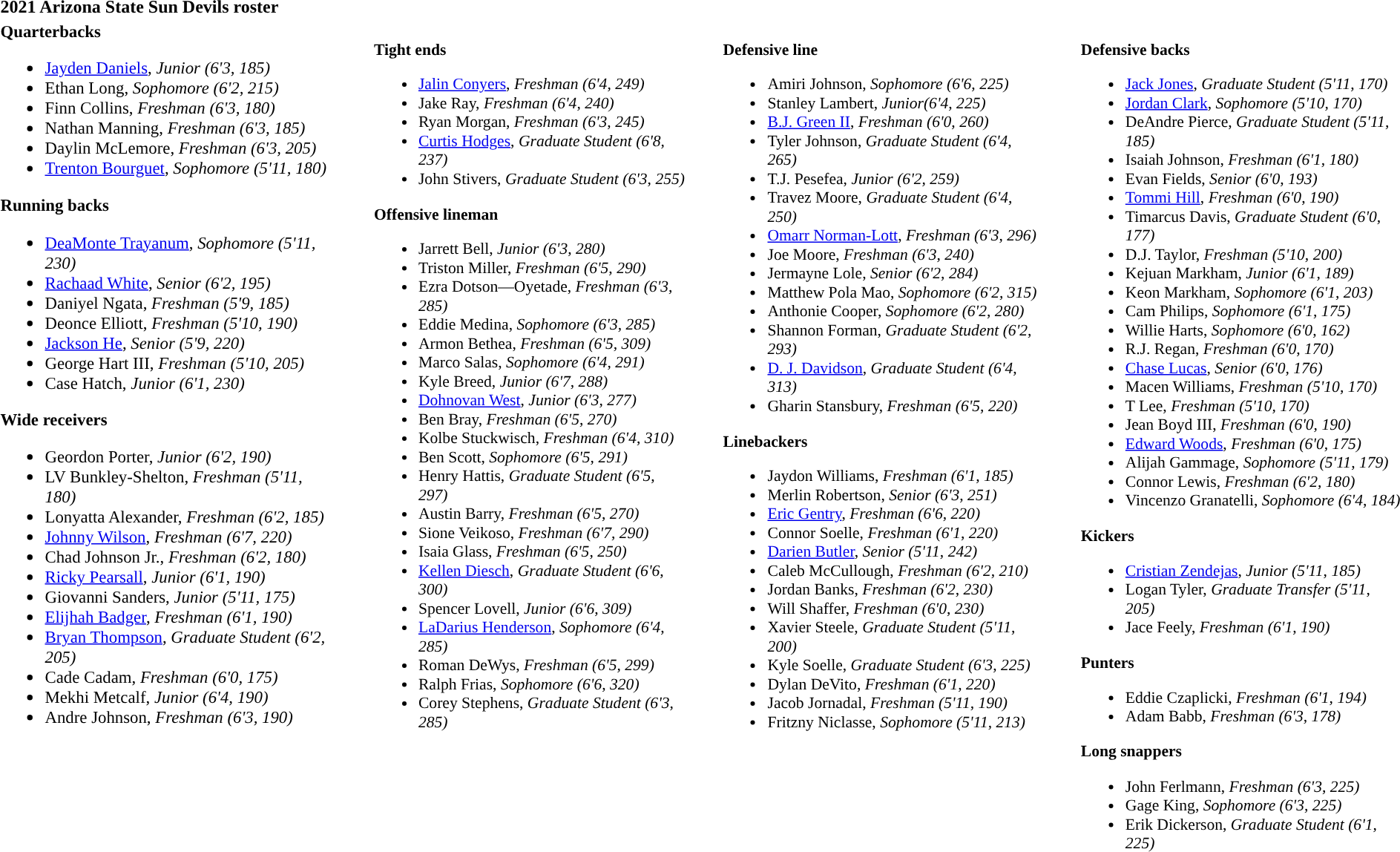<table class="toccolours" style="text-align: left;">
<tr>
<th colspan="7">2021 Arizona State Sun Devils roster</th>
</tr>
<tr>
<td style="font-size: 95%;" valign="top"><strong>Quarterbacks</strong><br><ul><li> <a href='#'>Jayden Daniels</a>, <em>Junior (6'3, 185)</em></li><li> Ethan Long, <em>Sophomore (6'2, 215)</em></li><li> Finn Collins, <em>Freshman (6'3, 180)</em></li><li> Nathan Manning, <em> Freshman (6'3, 185)</em></li><li> Daylin McLemore, <em> Freshman (6'3, 205)</em></li><li> <a href='#'>Trenton Bourguet</a>, <em> Sophomore (5'11, 180)</em></li></ul><strong>Running backs</strong><ul><li> <a href='#'>DeaMonte Trayanum</a>, <em>Sophomore (5'11, 230)</em></li><li> <a href='#'>Rachaad White</a>, <em> Senior (6'2, 195)</em></li><li> Daniyel Ngata, <em> Freshman (5'9, 185)</em></li><li> Deonce Elliott, <em> Freshman (5'10, 190)</em></li><li> <a href='#'>Jackson He</a>, <em>Senior (5'9, 220)</em></li><li> George Hart III, <em>Freshman (5'10, 205)</em></li><li> Case Hatch, <em> Junior (6'1, 230)</em></li></ul><strong>Wide receivers</strong><ul><li> Geordon Porter, <em> Junior (6'2, 190)</em></li><li> LV Bunkley-Shelton, <em> Freshman (5'11, 180)</em></li><li> Lonyatta Alexander, <em>Freshman (6'2, 185)</em></li><li> <a href='#'>Johnny Wilson</a>, <em> Freshman (6'7, 220)</em></li><li> Chad Johnson Jr., <em> Freshman (6'2, 180)</em></li><li> <a href='#'>Ricky Pearsall</a>, <em>Junior (6'1, 190)</em></li><li> Giovanni Sanders, <em>Junior (5'11, 175)</em></li><li> <a href='#'>Elijhah Badger</a>, <em> Freshman (6'1, 190)</em></li><li> <a href='#'>Bryan Thompson</a>, <em>Graduate Student (6'2, 205)</em></li><li> Cade Cadam, <em> Freshman (6'0, 175)</em></li><li> Mekhi Metcalf, <em> Junior (6'4, 190)</em></li><li> Andre Johnson, <em> Freshman (6'3, 190)</em></li></ul></td>
<td width="25"> </td>
<td style="font-size:90%; vertical-align:top;"><br><strong>Tight ends</strong><ul><li> <a href='#'>Jalin Conyers</a>, <em> Freshman (6'4, 249)</em></li><li> Jake Ray, <em> Freshman (6'4, 240)</em></li><li> Ryan Morgan, <em> Freshman (6'3, 245)</em></li><li> <a href='#'>Curtis Hodges</a>, <em>Graduate Student (6'8, 237)</em></li><li> John Stivers, <em>Graduate Student (6'3, 255)</em></li></ul><strong>Offensive lineman</strong><ul><li> Jarrett Bell, <em> Junior (6'3, 280)</em></li><li> Triston Miller, <em> Freshman (6'5, 290)</em></li><li> Ezra Dotson—Oyetade, <em>Freshman (6'3, 285)</em></li><li> Eddie Medina, <em> Sophomore (6'3, 285)</em></li><li> Armon Bethea, <em>Freshman (6'5, 309)</em></li><li> Marco Salas, <em> Sophomore (6'4, 291)</em></li><li> Kyle Breed, <em> Junior (6'7, 288)</em></li><li> <a href='#'>Dohnovan West</a>, <em>Junior (6'3, 277)</em></li><li> Ben Bray, <em> Freshman (6'5, 270)</em></li><li> Kolbe Stuckwisch, <em> Freshman (6'4, 310)</em></li><li> Ben Scott, <em> Sophomore (6'5, 291)</em></li><li> Henry Hattis, <em>Graduate Student (6'5, 297)</em></li><li> Austin Barry, <em>Freshman (6'5, 270)</em></li><li> Sione Veikoso, <em>Freshman (6'7, 290)</em></li><li> Isaia Glass, <em>Freshman (6'5, 250)</em></li><li> <a href='#'>Kellen Diesch</a>, <em>Graduate Student (6'6, 300)</em></li><li> Spencer Lovell, <em> Junior (6'6, 309)</em></li><li> <a href='#'>LaDarius Henderson</a>, <em> Sophomore (6'4, 285)</em></li><li> Roman DeWys, <em> Freshman (6'5, 299)</em></li><li> Ralph Frias, <em> Sophomore (6'6, 320)</em></li><li> Corey Stephens, <em>Graduate Student (6'3, 285)</em></li></ul></td>
<td width="25"> </td>
<td style="font-size:90%; vertical-align:top;"><br><strong>Defensive line</strong><ul><li> Amiri Johnson, <em> Sophomore (6'6, 225)</em></li><li> Stanley Lambert, <em> Junior(6'4, 225)</em></li><li> <a href='#'>B.J. Green II</a>, <em>Freshman (6'0, 260)</em></li><li> Tyler Johnson, <em>Graduate Student (6'4, 265)</em></li><li> T.J. Pesefea, <em> Junior (6'2, 259)</em></li><li> Travez Moore, <em>Graduate Student (6'4, 250)</em></li><li> <a href='#'>Omarr Norman-Lott</a>, <em> Freshman (6'3, 296)</em></li><li> Joe Moore, <em> Freshman (6'3, 240)</em></li><li> Jermayne Lole, <em>Senior (6'2, 284)</em></li><li> Matthew Pola Mao, <em>Sophomore (6'2, 315)</em></li><li> Anthonie Cooper, <em> Sophomore (6'2, 280)</em></li><li> Shannon Forman, <em>Graduate Student (6'2, 293)</em></li><li> <a href='#'>D. J. Davidson</a>, <em>Graduate Student (6'4, 313)</em></li><li> Gharin Stansbury, <em>Freshman (6'5, 220)</em></li></ul><strong>Linebackers</strong><ul><li> Jaydon Williams, <em>Freshman (6'1, 185)</em></li><li> Merlin Robertson, <em>Senior (6'3, 251)</em></li><li> <a href='#'>Eric Gentry</a>, <em>Freshman (6'6, 220)</em></li><li> Connor Soelle, <em> Freshman (6'1, 220)</em></li><li> <a href='#'>Darien Butler</a>, <em>Senior (5'11, 242)</em></li><li> Caleb McCullough, <em> Freshman (6'2, 210)</em></li><li> Jordan Banks, <em> Freshman (6'2, 230)</em></li><li> Will Shaffer, <em> Freshman (6'0, 230)</em></li><li> Xavier Steele, <em>Graduate Student (5'11, 200)</em></li><li> Kyle Soelle, <em>Graduate Student (6'3, 225)</em></li><li> Dylan DeVito, <em> Freshman (6'1, 220)</em></li><li> Jacob Jornadal, <em> Freshman (5'11, 190)</em></li><li> Fritzny Niclasse, <em> Sophomore (5'11, 213)</em></li></ul></td>
<td width="25"> </td>
<td style="font-size:90%; vertical-align:top;"><br><strong>Defensive backs</strong><ul><li> <a href='#'>Jack Jones</a>, <em>Graduate Student (5'11, 170)</em></li><li> <a href='#'>Jordan Clark</a>, <em> Sophomore (5'10, 170)</em></li><li> DeAndre Pierce, <em>Graduate Student (5'11, 185)</em></li><li> Isaiah Johnson, <em>Freshman (6'1, 180)</em></li><li> Evan Fields, <em>Senior (6'0, 193)</em></li><li> <a href='#'>Tommi Hill</a>, <em>Freshman (6'0, 190)</em></li><li> Timarcus Davis, <em>Graduate Student (6'0, 177)</em></li><li> D.J. Taylor, <em> Freshman (5'10, 200)</em></li><li> Kejuan Markham, <em>Junior (6'1, 189)</em></li><li> Keon Markham, <em> Sophomore (6'1, 203)</em></li><li> Cam Philips, <em> Sophomore (6'1, 175)</em></li><li> Willie Harts, <em> Sophomore (6'0, 162)</em></li><li> R.J. Regan, <em>Freshman (6'0, 170)</em></li><li> <a href='#'>Chase Lucas</a>, <em> Senior (6'0, 176)</em></li><li> Macen Williams, <em> Freshman (5'10, 170)</em></li><li> T Lee, <em> Freshman (5'10, 170)</em></li><li> Jean Boyd III, <em> Freshman (6'0, 190)</em></li><li> <a href='#'>Edward Woods</a>, <em> Freshman (6'0, 175)</em></li><li> Alijah Gammage, <em> Sophomore (5'11, 179)</em></li><li> Connor Lewis, <em> Freshman (6'2, 180)</em></li><li> Vincenzo Granatelli, <em> Sophomore (6'4, 184)</em></li></ul><strong>Kickers</strong><ul><li> <a href='#'>Cristian Zendejas</a>, <em> Junior (5'11, 185)</em></li><li> Logan Tyler, <em>Graduate Transfer (5'11, 205)</em></li><li> Jace Feely, <em>Freshman (6'1, 190)</em></li></ul><strong>Punters</strong><ul><li> Eddie Czaplicki, <em>Freshman (6'1, 194)</em></li><li> Adam Babb, <em>Freshman (6'3, 178)</em></li></ul><strong>Long snappers</strong><ul><li> John Ferlmann, <em>Freshman (6'3, 225)</em></li><li> Gage King, <em> Sophomore (6'3, 225)</em></li><li> Erik Dickerson, <em>Graduate Student (6'1, 225)</em></li></ul><span></span><br></td>
</tr>
</table>
